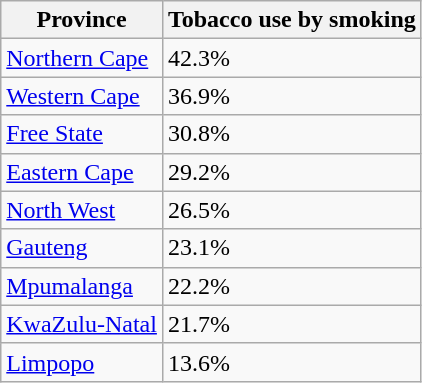<table class= "wikitable sortable collapsible">
<tr>
<th>Province</th>
<th>Tobacco use by smoking</th>
</tr>
<tr>
<td><a href='#'>Northern Cape</a></td>
<td>42.3%</td>
</tr>
<tr>
<td><a href='#'>Western Cape</a></td>
<td>36.9%</td>
</tr>
<tr>
<td><a href='#'>Free State</a></td>
<td>30.8%</td>
</tr>
<tr>
<td><a href='#'>Eastern Cape</a></td>
<td>29.2%</td>
</tr>
<tr>
<td><a href='#'>North West</a></td>
<td>26.5%</td>
</tr>
<tr>
<td><a href='#'>Gauteng</a></td>
<td>23.1%</td>
</tr>
<tr>
<td><a href='#'>Mpumalanga</a></td>
<td>22.2%</td>
</tr>
<tr>
<td><a href='#'>KwaZulu-Natal</a></td>
<td>21.7%</td>
</tr>
<tr>
<td><a href='#'>Limpopo</a></td>
<td>13.6%</td>
</tr>
</table>
